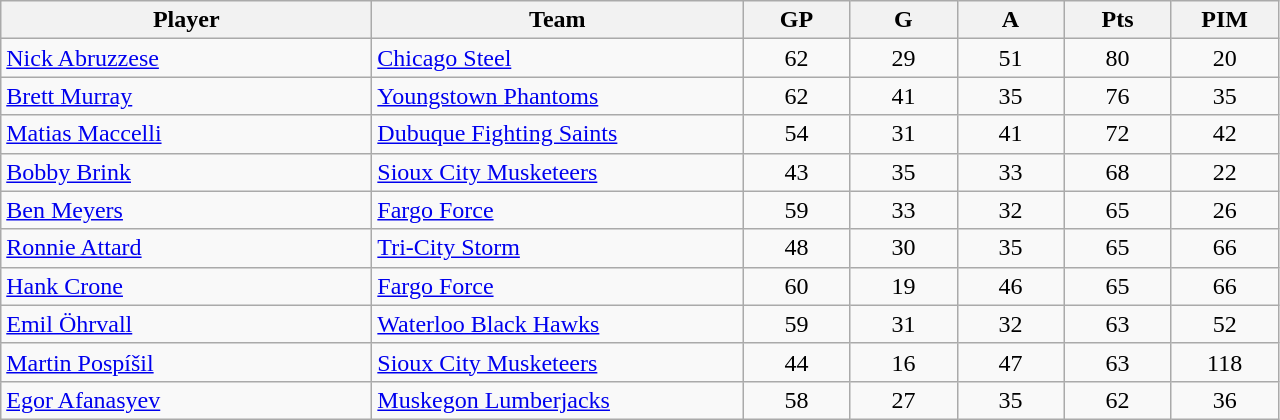<table class="wikitable sortable" style="text-align: center">
<tr>
<td class="unsortable" align=center bgcolor=#F2F2F2 style="width: 15em"><strong>Player</strong></td>
<th style="width: 15em">Team</th>
<th style="width: 4em">GP</th>
<th style="width: 4em">G</th>
<th style="width: 4em">A</th>
<th style="width: 4em">Pts</th>
<th style="width: 4em">PIM</th>
</tr>
<tr>
<td align=left><a href='#'>Nick Abruzzese</a></td>
<td align=left><a href='#'>Chicago Steel</a></td>
<td>62</td>
<td>29</td>
<td>51</td>
<td>80</td>
<td>20</td>
</tr>
<tr>
<td align=left><a href='#'>Brett Murray</a></td>
<td align=left><a href='#'>Youngstown Phantoms</a></td>
<td>62</td>
<td>41</td>
<td>35</td>
<td>76</td>
<td>35</td>
</tr>
<tr>
<td align=left><a href='#'>Matias Maccelli</a></td>
<td align=left><a href='#'>Dubuque Fighting Saints</a></td>
<td>54</td>
<td>31</td>
<td>41</td>
<td>72</td>
<td>42</td>
</tr>
<tr>
<td align=left><a href='#'>Bobby Brink</a></td>
<td align=left><a href='#'>Sioux City Musketeers</a></td>
<td>43</td>
<td>35</td>
<td>33</td>
<td>68</td>
<td>22</td>
</tr>
<tr>
<td align=left><a href='#'>Ben Meyers</a></td>
<td align=left><a href='#'>Fargo Force</a></td>
<td>59</td>
<td>33</td>
<td>32</td>
<td>65</td>
<td>26</td>
</tr>
<tr>
<td align=left><a href='#'>Ronnie Attard</a></td>
<td align=left><a href='#'>Tri-City Storm</a></td>
<td>48</td>
<td>30</td>
<td>35</td>
<td>65</td>
<td>66</td>
</tr>
<tr>
<td align=left><a href='#'>Hank Crone</a></td>
<td align=left><a href='#'>Fargo Force</a></td>
<td>60</td>
<td>19</td>
<td>46</td>
<td>65</td>
<td>66</td>
</tr>
<tr>
<td align=left><a href='#'>Emil Öhrvall</a></td>
<td align=left><a href='#'>Waterloo Black Hawks</a></td>
<td>59</td>
<td>31</td>
<td>32</td>
<td>63</td>
<td>52</td>
</tr>
<tr>
<td align=left><a href='#'>Martin Pospíšil</a></td>
<td align=left><a href='#'>Sioux City Musketeers</a></td>
<td>44</td>
<td>16</td>
<td>47</td>
<td>63</td>
<td>118</td>
</tr>
<tr>
<td align=left><a href='#'>Egor Afanasyev</a></td>
<td align=left><a href='#'>Muskegon Lumberjacks</a></td>
<td>58</td>
<td>27</td>
<td>35</td>
<td>62</td>
<td>36</td>
</tr>
</table>
